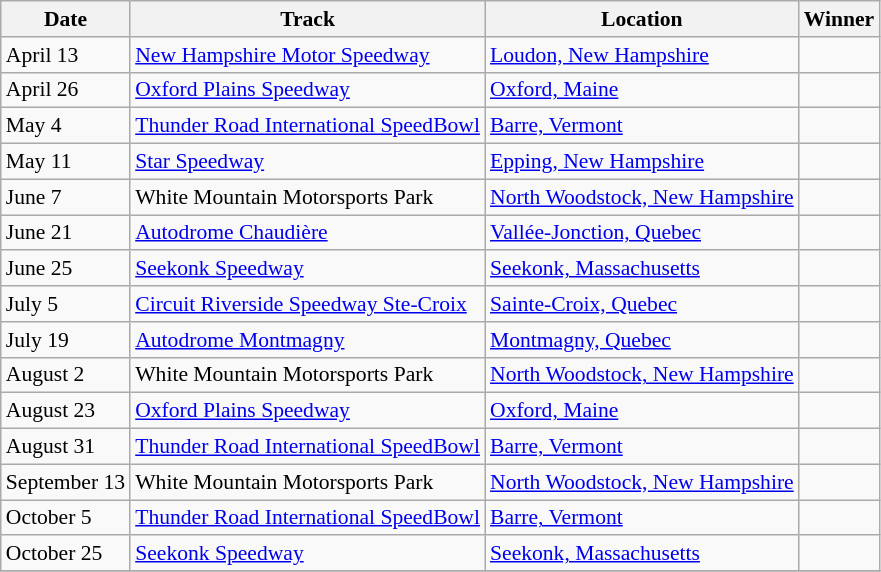<table class="wikitable" style="font-size:90%;">
<tr>
<th>Date</th>
<th>Track</th>
<th>Location</th>
<th>Winner</th>
</tr>
<tr>
<td>April 13</td>
<td><a href='#'>New Hampshire Motor Speedway</a></td>
<td><a href='#'>Loudon, New Hampshire</a></td>
<td></td>
</tr>
<tr>
<td>April 26</td>
<td><a href='#'>Oxford Plains Speedway</a></td>
<td><a href='#'>Oxford, Maine</a></td>
<td></td>
</tr>
<tr>
<td>May 4</td>
<td><a href='#'>Thunder Road International SpeedBowl</a></td>
<td><a href='#'>Barre, Vermont</a></td>
<td></td>
</tr>
<tr>
<td>May 11</td>
<td><a href='#'>Star Speedway</a></td>
<td><a href='#'>Epping, New Hampshire</a></td>
<td></td>
</tr>
<tr>
<td>June 7</td>
<td>White Mountain Motorsports Park</td>
<td><a href='#'>North Woodstock, New Hampshire</a></td>
<td></td>
</tr>
<tr>
<td>June 21</td>
<td><a href='#'>Autodrome Chaudière</a></td>
<td><a href='#'>Vallée-Jonction, Quebec</a></td>
<td></td>
</tr>
<tr>
<td>June 25</td>
<td><a href='#'>Seekonk Speedway</a></td>
<td><a href='#'>Seekonk, Massachusetts</a></td>
<td></td>
</tr>
<tr>
<td>July 5</td>
<td><a href='#'>Circuit Riverside Speedway Ste-Croix</a></td>
<td><a href='#'>Sainte-Croix, Quebec</a></td>
<td></td>
</tr>
<tr>
<td>July 19</td>
<td><a href='#'>Autodrome Montmagny</a></td>
<td><a href='#'>Montmagny, Quebec</a></td>
<td></td>
</tr>
<tr>
<td>August 2</td>
<td>White Mountain Motorsports Park</td>
<td><a href='#'>North Woodstock, New Hampshire</a></td>
<td></td>
</tr>
<tr>
<td>August 23</td>
<td><a href='#'>Oxford Plains Speedway</a></td>
<td><a href='#'>Oxford, Maine</a></td>
<td></td>
</tr>
<tr>
<td>August 31</td>
<td><a href='#'>Thunder Road International SpeedBowl</a></td>
<td><a href='#'>Barre, Vermont</a></td>
<td></td>
</tr>
<tr>
<td>September 13</td>
<td>White Mountain Motorsports Park</td>
<td><a href='#'>North Woodstock, New Hampshire</a></td>
<td></td>
</tr>
<tr>
<td>October 5</td>
<td><a href='#'>Thunder Road International SpeedBowl</a></td>
<td><a href='#'>Barre, Vermont</a></td>
<td></td>
</tr>
<tr>
<td>October 25</td>
<td><a href='#'>Seekonk Speedway</a></td>
<td><a href='#'>Seekonk, Massachusetts</a></td>
<td></td>
</tr>
<tr>
</tr>
</table>
